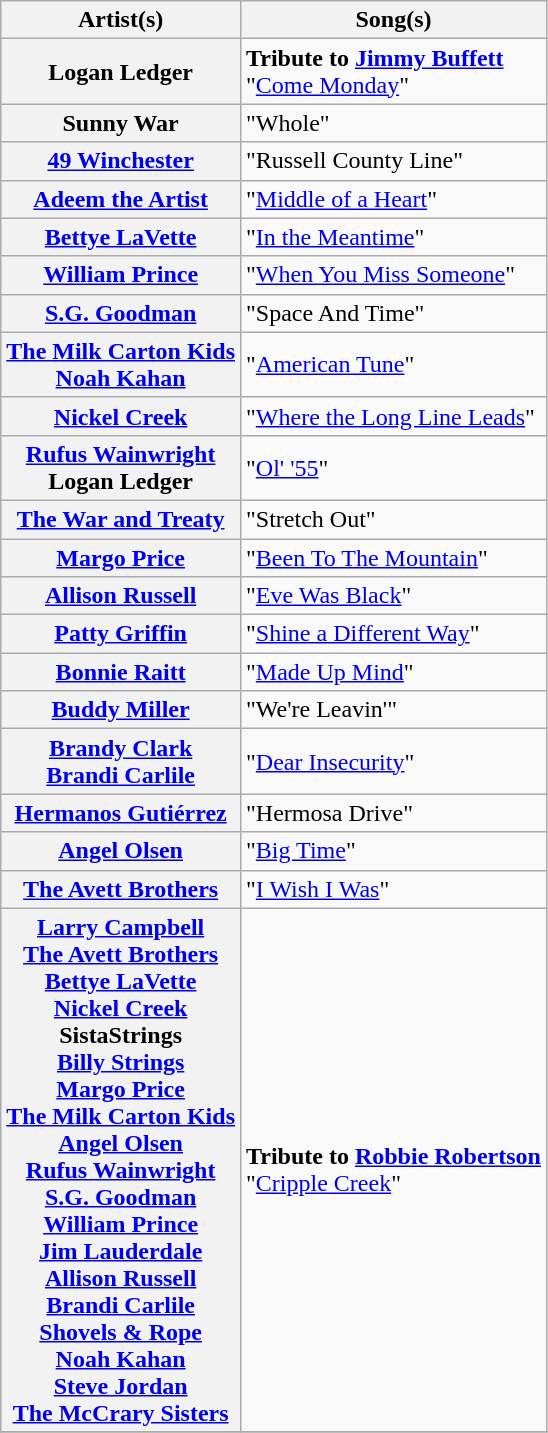<table class="wikitable plainrowheaders">
<tr>
<th scope="col">Artist(s)</th>
<th scope="col">Song(s)</th>
</tr>
<tr>
<th scope="row">Logan Ledger</th>
<td><strong>Tribute to <a href='#'>Jimmy Buffett</a></strong> <br> "<a href='#'>Come Monday</a>"</td>
</tr>
<tr>
<th scope="row">Sunny War</th>
<td>"Whole"</td>
</tr>
<tr>
<th scope="row"><a href='#'>49 Winchester</a></th>
<td>"Russell County Line"</td>
</tr>
<tr>
<th scope="row"><a href='#'>Adeem the Artist</a></th>
<td>"<a href='#'>Middle of a Heart</a>"</td>
</tr>
<tr>
<th scope="row"><a href='#'>Bettye LaVette</a></th>
<td>"<a href='#'>In the Meantime</a>"</td>
</tr>
<tr>
<th scope="row"><a href='#'>William Prince</a></th>
<td>"<a href='#'>When You Miss Someone</a>"</td>
</tr>
<tr>
<th scope="row"><a href='#'>S.G. Goodman</a></th>
<td>"Space And Time"</td>
</tr>
<tr>
<th scope="row"><a href='#'>The Milk Carton Kids</a> <br> <a href='#'>Noah Kahan</a></th>
<td>"<a href='#'>American Tune</a>"</td>
</tr>
<tr>
<th scope="row"><a href='#'>Nickel Creek</a></th>
<td>"<a href='#'>Where the Long Line Leads</a>"</td>
</tr>
<tr>
<th scope="row"><a href='#'>Rufus Wainwright</a> <br> Logan Ledger</th>
<td>"<a href='#'>Ol' '55</a>"</td>
</tr>
<tr>
<th scope="row"><a href='#'>The War and Treaty</a></th>
<td>"Stretch Out"</td>
</tr>
<tr>
<th scope="row"><a href='#'>Margo Price</a></th>
<td>"<a href='#'>Been To The Mountain</a>"</td>
</tr>
<tr>
<th scope="row"><a href='#'>Allison Russell</a></th>
<td>"<a href='#'>Eve Was Black</a>"</td>
</tr>
<tr>
<th scope="row"><a href='#'>Patty Griffin</a></th>
<td>"<a href='#'>Shine a Different Way</a>"</td>
</tr>
<tr>
<th scope="row"><a href='#'>Bonnie Raitt</a></th>
<td>"<a href='#'>Made Up Mind</a>"</td>
</tr>
<tr>
<th scope="row"><a href='#'>Buddy Miller</a></th>
<td>"We're Leavin'"</td>
</tr>
<tr>
<th scope="row"><a href='#'>Brandy Clark</a> <br> <a href='#'>Brandi Carlile</a></th>
<td>"<a href='#'>Dear Insecurity</a>"</td>
</tr>
<tr>
<th scope="row"><a href='#'>Hermanos Gutiérrez</a></th>
<td>"Hermosa Drive"</td>
</tr>
<tr>
<th scope="row"><a href='#'>Angel Olsen</a></th>
<td>"<a href='#'>Big Time</a>"</td>
</tr>
<tr>
<th scope="row"><a href='#'>The Avett Brothers</a></th>
<td>"<a href='#'>I Wish I Was</a>"</td>
</tr>
<tr>
<th scope="row"><a href='#'>Larry Campbell</a> <br> <a href='#'>The Avett Brothers</a> <br> <a href='#'>Bettye LaVette</a> <br> <a href='#'>Nickel Creek</a> <br> SistaStrings <br> <a href='#'>Billy Strings</a> <br> <a href='#'>Margo Price</a> <br> <a href='#'>The Milk Carton Kids</a> <br> <a href='#'>Angel Olsen</a> <br> <a href='#'>Rufus Wainwright</a> <br> <a href='#'>S.G. Goodman</a> <br> <a href='#'>William Prince</a> <br> <a href='#'>Jim Lauderdale</a> <br> <a href='#'>Allison Russell</a> <br> <a href='#'>Brandi Carlile</a> <br> <a href='#'>Shovels & Rope</a> <br> <a href='#'>Noah Kahan</a> <br> <a href='#'>Steve Jordan</a> <br> <a href='#'>The McCrary Sisters</a></th>
<td><strong>Tribute to <a href='#'>Robbie Robertson</a></strong> <br> "<a href='#'>Cripple Creek</a>"</td>
</tr>
<tr>
</tr>
</table>
